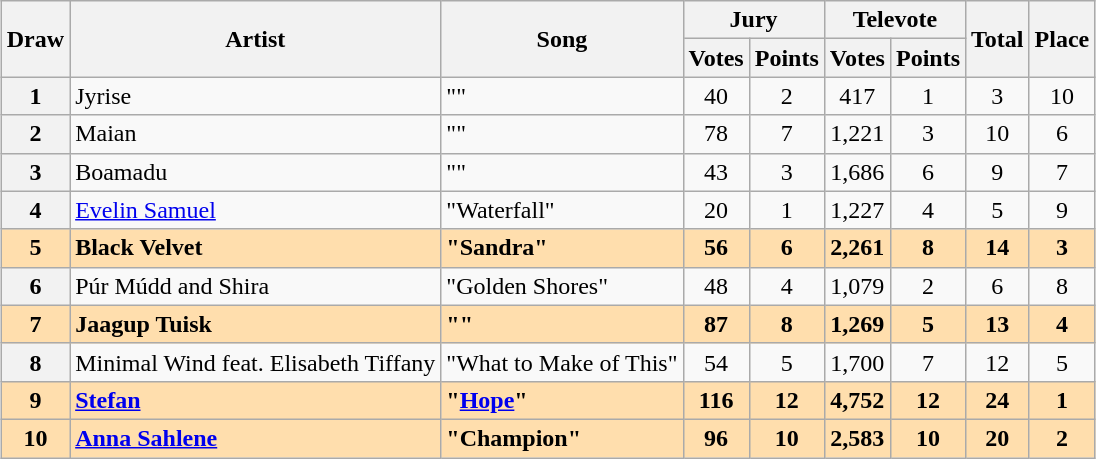<table class="sortable wikitable plainrowheaders" style="margin: 1em auto 1em auto; text-align:center;">
<tr>
<th rowspan="2">Draw</th>
<th rowspan="2">Artist</th>
<th rowspan="2">Song</th>
<th colspan="2">Jury</th>
<th colspan="2">Televote</th>
<th rowspan="2">Total</th>
<th rowspan="2">Place</th>
</tr>
<tr>
<th>Votes</th>
<th>Points</th>
<th>Votes</th>
<th>Points</th>
</tr>
<tr>
<th scope="row" style="text-align:center;">1</th>
<td align="left">Jyrise</td>
<td align="left">""</td>
<td>40</td>
<td>2</td>
<td>417</td>
<td>1</td>
<td>3</td>
<td>10</td>
</tr>
<tr>
<th scope="row" style="text-align:center;">2</th>
<td align="left">Maian</td>
<td align="left">""</td>
<td>78</td>
<td>7</td>
<td>1,221</td>
<td>3</td>
<td>10</td>
<td>6</td>
</tr>
<tr>
<th scope="row" style="text-align:center;">3</th>
<td align="left">Boamadu</td>
<td align="left">""</td>
<td>43</td>
<td>3</td>
<td>1,686</td>
<td>6</td>
<td>9</td>
<td>7</td>
</tr>
<tr>
<th scope="row" style="text-align:center;">4</th>
<td align="left"><a href='#'>Evelin Samuel</a></td>
<td align="left">"Waterfall"</td>
<td>20</td>
<td>1</td>
<td>1,227</td>
<td>4</td>
<td>5</td>
<td>9</td>
</tr>
<tr style="font-weight:bold; background:navajowhite;">
<th scope="row" style="text-align:center; font-weight:bold; background:navajowhite;">5</th>
<td align="left">Black Velvet</td>
<td align="left">"Sandra"</td>
<td>56</td>
<td>6</td>
<td>2,261</td>
<td>8</td>
<td>14</td>
<td>3</td>
</tr>
<tr>
<th scope="row" style="text-align:center;">6</th>
<td align="left">Púr Múdd and Shira</td>
<td align="left">"Golden Shores"</td>
<td>48</td>
<td>4</td>
<td>1,079</td>
<td>2</td>
<td>6</td>
<td>8</td>
</tr>
<tr style="font-weight:bold; background:navajowhite;">
<th scope="row" style="text-align:center; font-weight:bold; background:navajowhite;">7</th>
<td align="left">Jaagup Tuisk</td>
<td align="left">""</td>
<td>87</td>
<td>8</td>
<td>1,269</td>
<td>5</td>
<td>13</td>
<td>4</td>
</tr>
<tr>
<th scope="row" style="text-align:center;">8</th>
<td align="left">Minimal Wind feat. Elisabeth Tiffany</td>
<td align="left">"What to Make of This"</td>
<td>54</td>
<td>5</td>
<td>1,700</td>
<td>7</td>
<td>12</td>
<td>5</td>
</tr>
<tr style="font-weight:bold; background:navajowhite;">
<th scope="row" style="text-align:center; font-weight:bold; background:navajowhite;">9</th>
<td align="left"><a href='#'>Stefan</a></td>
<td align="left">"<a href='#'>Hope</a>"</td>
<td>116</td>
<td>12</td>
<td>4,752</td>
<td>12</td>
<td>24</td>
<td>1</td>
</tr>
<tr style="font-weight:bold; background:navajowhite;">
<th scope="row" style="text-align:center; font-weight:bold; background:navajowhite;">10</th>
<td align="left"><a href='#'>Anna Sahlene</a></td>
<td align="left">"Champion"</td>
<td>96</td>
<td>10</td>
<td>2,583</td>
<td>10</td>
<td>20</td>
<td>2</td>
</tr>
</table>
